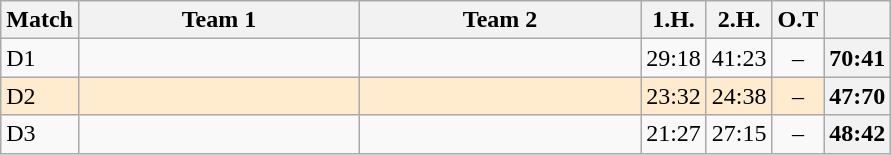<table class="wikitable">
<tr>
<th>Match</th>
<th align="left" width="180">Team 1</th>
<th align="left" width="180">Team 2</th>
<th>1.H.</th>
<th>2.H.</th>
<th>O.T</th>
<th></th>
</tr>
<tr>
<td>D1</td>
<td></td>
<td></td>
<td>29:18</td>
<td>41:23</td>
<td align="center">–</td>
<th align="center">70:41</th>
</tr>
<tr bgcolor="#FFECCE">
<td>D2</td>
<td></td>
<td></td>
<td>23:32</td>
<td>24:38</td>
<td align="center">–</td>
<th align="center">47:70</th>
</tr>
<tr>
<td>D3</td>
<td></td>
<td></td>
<td>21:27</td>
<td>27:15</td>
<td align="center">–</td>
<th align="center">48:42</th>
</tr>
</table>
